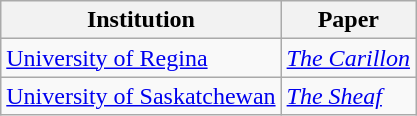<table class="wikitable sortable">
<tr>
<th>Institution</th>
<th>Paper</th>
</tr>
<tr>
<td><a href='#'>University of Regina</a></td>
<td><em><a href='#'>The Carillon</a></em></td>
</tr>
<tr>
<td><a href='#'>University of Saskatchewan</a></td>
<td><em><a href='#'>The Sheaf</a></em></td>
</tr>
</table>
